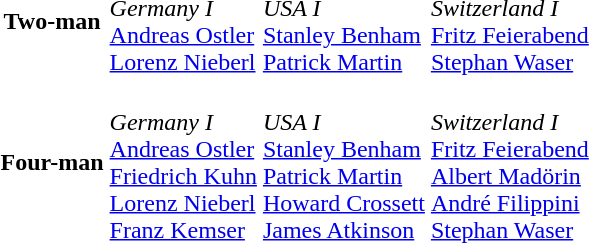<table>
<tr>
<th scope="row">Two-man<br></th>
<td><br><em>Germany I</em><br><a href='#'>Andreas Ostler</a><br><a href='#'>Lorenz Nieberl</a></td>
<td><br><em>USA I</em><br><a href='#'>Stanley Benham</a><br><a href='#'>Patrick Martin</a></td>
<td><br><em>Switzerland I</em><br><a href='#'>Fritz Feierabend</a><br><a href='#'>Stephan Waser</a></td>
</tr>
<tr>
<th scope="row">Four-man<br></th>
<td><br><em>Germany I</em><br><a href='#'>Andreas Ostler</a><br><a href='#'>Friedrich Kuhn</a><br><a href='#'>Lorenz Nieberl</a><br><a href='#'>Franz Kemser</a></td>
<td><br><em>USA I</em><br><a href='#'>Stanley Benham</a><br><a href='#'>Patrick Martin</a><br><a href='#'>Howard Crossett</a><br><a href='#'>James Atkinson</a></td>
<td><br><em>Switzerland I</em><br><a href='#'>Fritz Feierabend</a><br><a href='#'>Albert Madörin</a><br><a href='#'>André Filippini</a><br><a href='#'>Stephan Waser</a></td>
</tr>
</table>
